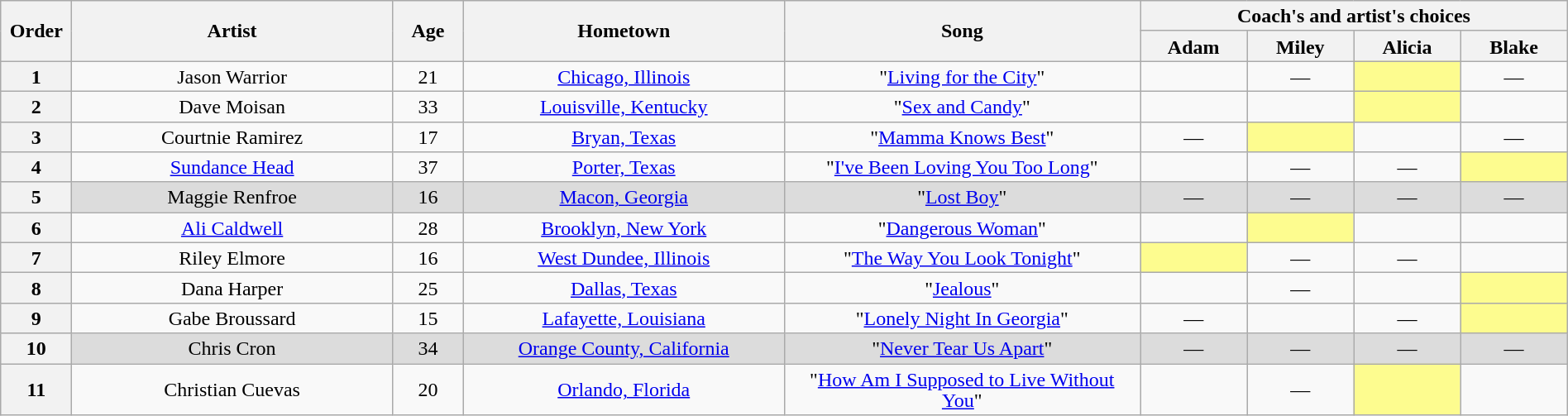<table class="wikitable" style="text-align:center; line-height:17px; width:100%;">
<tr>
<th scope="col" rowspan="2" style="width:04%;">Order</th>
<th scope="col" rowspan="2" style="width:18%;">Artist</th>
<th scope="col" rowspan="2" style="width:04%;">Age</th>
<th scope="col" rowspan="2" style="width:18%;">Hometown</th>
<th scope="col" rowspan="2" style="width:20%;">Song</th>
<th scope="col" colspan="4" style="width:24%;">Coach's and artist's choices</th>
</tr>
<tr>
<th style="width:06%;">Adam</th>
<th style="width:06%;">Miley</th>
<th style="width:06%;">Alicia</th>
<th style="width:06%;">Blake</th>
</tr>
<tr>
<th>1</th>
<td>Jason Warrior</td>
<td>21</td>
<td><a href='#'>Chicago, Illinois</a></td>
<td>"<a href='#'>Living for the City</a>"</td>
<td><strong></strong></td>
<td>—</td>
<td style="background:#fdfc8f;"><strong></strong></td>
<td>—</td>
</tr>
<tr>
<th>2</th>
<td>Dave Moisan</td>
<td>33</td>
<td><a href='#'>Louisville, Kentucky</a></td>
<td>"<a href='#'>Sex and Candy</a>"</td>
<td><strong></strong></td>
<td><strong></strong></td>
<td style="background:#fdfc8f;"><strong></strong></td>
<td><strong></strong></td>
</tr>
<tr>
<th>3</th>
<td>Courtnie Ramirez</td>
<td>17</td>
<td><a href='#'>Bryan, Texas</a></td>
<td>"<a href='#'>Mamma Knows Best</a>"</td>
<td>—</td>
<td style="background:#fdfc8f;"><strong></strong></td>
<td><strong></strong></td>
<td>—</td>
</tr>
<tr>
<th>4</th>
<td><a href='#'>Sundance Head</a></td>
<td>37</td>
<td><a href='#'>Porter, Texas</a></td>
<td>"<a href='#'>I've Been Loving You Too Long</a>"</td>
<td><strong></strong></td>
<td>—</td>
<td>—</td>
<td style="background:#fdfc8f;"><strong></strong></td>
</tr>
<tr style="background:#DCDCDC;">
<th>5</th>
<td>Maggie Renfroe</td>
<td>16</td>
<td><a href='#'>Macon, Georgia</a></td>
<td>"<a href='#'>Lost Boy</a>"</td>
<td>—</td>
<td>—</td>
<td>—</td>
<td>—</td>
</tr>
<tr>
<th>6</th>
<td><a href='#'>Ali Caldwell</a></td>
<td>28</td>
<td><a href='#'>Brooklyn, New York</a></td>
<td>"<a href='#'>Dangerous Woman</a>"</td>
<td><strong></strong></td>
<td style="background:#fdfc8f;"><strong></strong></td>
<td><strong></strong></td>
<td><strong></strong></td>
</tr>
<tr>
<th>7</th>
<td>Riley Elmore</td>
<td>16</td>
<td><a href='#'>West Dundee, Illinois</a></td>
<td>"<a href='#'>The Way You Look Tonight</a>"</td>
<td style="background:#fdfc8f;"><strong></strong></td>
<td>—</td>
<td>—</td>
<td><strong></strong></td>
</tr>
<tr>
<th>8</th>
<td>Dana Harper</td>
<td>25</td>
<td><a href='#'>Dallas, Texas</a></td>
<td>"<a href='#'>Jealous</a>"</td>
<td><strong></strong></td>
<td>—</td>
<td><strong></strong></td>
<td style="background:#fdfc8f;"><strong></strong></td>
</tr>
<tr>
<th>9</th>
<td>Gabe Broussard</td>
<td>15</td>
<td><a href='#'>Lafayette, Louisiana</a></td>
<td>"<a href='#'>Lonely Night In Georgia</a>"</td>
<td>—</td>
<td><strong></strong></td>
<td>—</td>
<td style="background:#fdfc8f;"><strong></strong></td>
</tr>
<tr style="background:#DCDCDC;">
<th>10</th>
<td>Chris Cron</td>
<td>34</td>
<td><a href='#'>Orange County, California</a></td>
<td>"<a href='#'>Never Tear Us Apart</a>"</td>
<td>—</td>
<td>—</td>
<td>—</td>
<td>—</td>
</tr>
<tr>
<th>11</th>
<td>Christian Cuevas</td>
<td>20</td>
<td><a href='#'>Orlando, Florida</a></td>
<td>"<a href='#'>How Am I Supposed to Live Without You</a>"</td>
<td><strong></strong></td>
<td>—</td>
<td style="background:#fdfc8f;"><strong></strong></td>
<td><strong></strong></td>
</tr>
</table>
